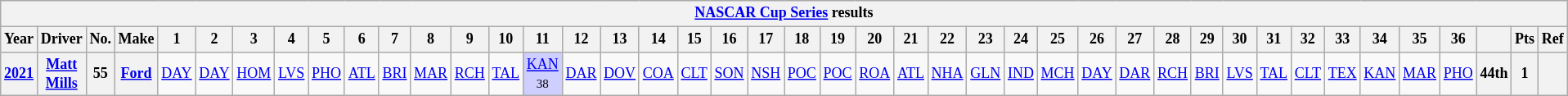<table class="wikitable" style="text-align:center; font-size:75%">
<tr>
<th colspan="45"><a href='#'>NASCAR Cup Series</a> results</th>
</tr>
<tr>
<th>Year</th>
<th>Driver</th>
<th>No.</th>
<th>Make</th>
<th>1</th>
<th>2</th>
<th>3</th>
<th>4</th>
<th>5</th>
<th>6</th>
<th>7</th>
<th>8</th>
<th>9</th>
<th>10</th>
<th>11</th>
<th>12</th>
<th>13</th>
<th>14</th>
<th>15</th>
<th>16</th>
<th>17</th>
<th>18</th>
<th>19</th>
<th>20</th>
<th>21</th>
<th>22</th>
<th>23</th>
<th>24</th>
<th>25</th>
<th>26</th>
<th>27</th>
<th>28</th>
<th>29</th>
<th>30</th>
<th>31</th>
<th>32</th>
<th>33</th>
<th>34</th>
<th>35</th>
<th>36</th>
<th></th>
<th>Pts</th>
<th>Ref</th>
</tr>
<tr>
<th><a href='#'>2021</a></th>
<th><a href='#'>Matt Mills</a></th>
<th>55</th>
<th><a href='#'>Ford</a></th>
<td><a href='#'>DAY</a></td>
<td><a href='#'>DAY</a></td>
<td><a href='#'>HOM</a></td>
<td><a href='#'>LVS</a></td>
<td><a href='#'>PHO</a></td>
<td><a href='#'>ATL</a></td>
<td><a href='#'>BRI</a></td>
<td><a href='#'>MAR</a></td>
<td><a href='#'>RCH</a></td>
<td><a href='#'>TAL</a></td>
<td style="background:#CFCFFF;"><a href='#'>KAN</a><br><small>38</small></td>
<td><a href='#'>DAR</a></td>
<td><a href='#'>DOV</a></td>
<td><a href='#'>COA</a></td>
<td><a href='#'>CLT</a></td>
<td><a href='#'>SON</a></td>
<td><a href='#'>NSH</a></td>
<td><a href='#'>POC</a></td>
<td><a href='#'>POC</a></td>
<td><a href='#'>ROA</a></td>
<td><a href='#'>ATL</a></td>
<td><a href='#'>NHA</a></td>
<td><a href='#'>GLN</a></td>
<td><a href='#'>IND</a></td>
<td><a href='#'>MCH</a></td>
<td><a href='#'>DAY</a></td>
<td><a href='#'>DAR</a></td>
<td><a href='#'>RCH</a></td>
<td><a href='#'>BRI</a></td>
<td><a href='#'>LVS</a></td>
<td><a href='#'>TAL</a></td>
<td><a href='#'>CLT</a></td>
<td><a href='#'>TEX</a></td>
<td><a href='#'>KAN</a></td>
<td><a href='#'>MAR</a></td>
<td><a href='#'>PHO</a></td>
<th>44th</th>
<th>1</th>
<th></th>
</tr>
</table>
